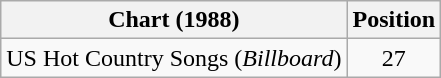<table class="wikitable">
<tr>
<th>Chart (1988)</th>
<th>Position</th>
</tr>
<tr>
<td>US Hot Country Songs (<em>Billboard</em>)</td>
<td align="center">27</td>
</tr>
</table>
